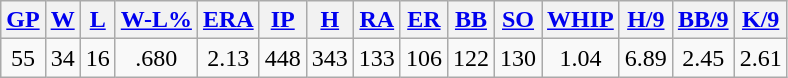<table class="wikitable">
<tr>
<th><a href='#'>GP</a></th>
<th><a href='#'>W</a></th>
<th><a href='#'>L</a></th>
<th><a href='#'>W-L%</a></th>
<th><a href='#'>ERA</a></th>
<th><a href='#'>IP</a></th>
<th><a href='#'>H</a></th>
<th><a href='#'>RA</a></th>
<th><a href='#'>ER</a></th>
<th><a href='#'>BB</a></th>
<th><a href='#'>SO</a></th>
<th><a href='#'>WHIP</a></th>
<th><a href='#'>H/9</a></th>
<th><a href='#'>BB/9</a></th>
<th><a href='#'>K/9</a></th>
</tr>
<tr align=center>
<td>55</td>
<td>34</td>
<td>16</td>
<td>.680</td>
<td>2.13</td>
<td>448</td>
<td>343</td>
<td>133</td>
<td>106</td>
<td>122</td>
<td>130</td>
<td>1.04</td>
<td>6.89</td>
<td>2.45</td>
<td>2.61</td>
</tr>
</table>
